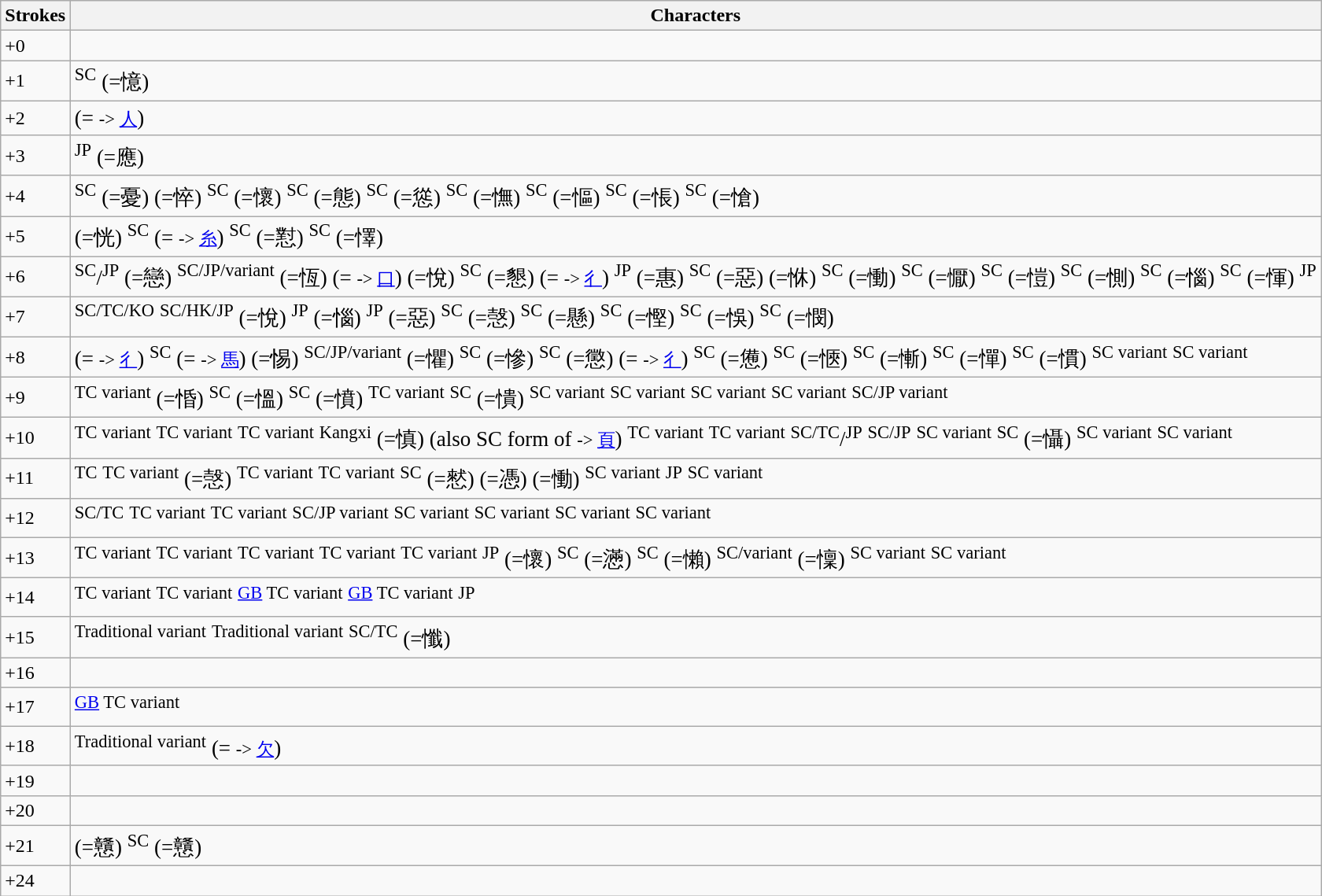<table class="wikitable">
<tr>
<th>Strokes</th>
<th>Characters</th>
</tr>
<tr --->
<td>+0</td>
<td style="font-size: large;"> </td>
</tr>
<tr --->
<td>+1</td>
<td style="font-size: large;"> <sup>SC</sup> (=憶)</td>
</tr>
<tr --->
<td>+2</td>
<td style="font-size: large;">  (= <small>-> <a href='#'>人</a></small>)  </td>
</tr>
<tr --->
<td>+3</td>
<td style="font-size: large;">                 <sup>JP</sup> (=應)</td>
</tr>
<tr --->
<td>+4</td>
<td style="font-size: large;">          <sup>SC</sup> (=憂)          (=悴)                <sup>SC</sup> (=懷) <sup>SC</sup> (=態) <sup>SC</sup> (=慫) <sup>SC</sup> (=憮) <sup>SC</sup> (=慪) <sup>SC</sup> (=悵) <sup>SC</sup> (=愴)</td>
</tr>
<tr --->
<td>+5</td>
<td style="font-size: large;">                                             (=恍)        <sup>SC</sup> (= <small>-> <a href='#'>糸</a></small>) <sup>SC</sup> (=懟)   <sup>SC</sup> (=懌)</td>
</tr>
<tr --->
<td>+6</td>
<td style="font-size: large;">           <sup>SC</sup>/<sup>JP</sup> (=戀)       <sup>SC/JP/variant</sup> (=恆)                (= <small>-> <a href='#'>口</a></small>)                 (=悅)  <sup>SC</sup> (=懇)  (= <small>-> <a href='#'>彳</a></small>) <sup>JP</sup> (=惠) <sup>SC</sup> (=惡)  (=恘) <sup>SC</sup> (=慟) <sup>SC</sup> (=懨) <sup>SC</sup> (=愷) <sup>SC</sup> (=惻) <sup>SC</sup> (=惱) <sup>SC</sup> (=惲) <sup>JP</sup></td>
</tr>
<tr --->
<td>+7</td>
<td style="font-size: large;">                      <sup>SC/TC/KO</sup>                  <sup>SC/HK/JP</sup> (=悅)   <sup>JP</sup> (=惱) <sup>JP</sup> (=惡) <sup>SC</sup> (=愨) <sup>SC</sup> (=懸) <sup>SC</sup> (=慳) <sup>SC</sup> (=悞) <sup>SC</sup> (=憫)</td>
</tr>
<tr --->
<td>+8</td>
<td style="font-size: large;">    (= <small>-> <a href='#'>彳</a></small>)                       <sup>SC</sup> (= <small>-> <a href='#'>馬</a></small>)             (=惕)                 <sup>SC/JP/variant</sup> (=懼) <sup>SC</sup> (=慘) <sup>SC</sup> (=懲)  (= <small>-> <a href='#'>彳</a></small>) <sup>SC</sup> (=憊) <sup>SC</sup> (=愜) <sup>SC</sup> (=慚) <sup>SC</sup> (=憚) <sup>SC</sup> (=慣) <sup>SC variant</sup> <sup>SC variant</sup></td>
</tr>
<tr --->
<td>+9</td>
<td style="font-size: large;">         <sup>TC variant</sup>     (=惛)                                   <sup>SC</sup> (=慍)    <sup>SC</sup> (=憤) <sup>TC variant</sup> <sup>SC</sup> (=憒)  <sup>SC variant</sup> <sup>SC variant</sup> <sup>SC variant</sup> <sup>SC variant</sup> <sup>SC/JP variant</sup></td>
</tr>
<tr --->
<td>+10</td>
<td style="font-size: large;"><sup>TC variant</sup>           <sup>TC variant</sup>        <sup>TC variant</sup>  <sup>Kangxi</sup> (=慎)    (also SC form of  <small>-> <a href='#'>頁</a></small>)      <sup>TC variant</sup>       <sup>TC variant</sup>  <sup>SC/TC</sup>/<sup>JP</sup>   <sup>SC/JP</sup> <sup>SC variant</sup> <sup>SC</sup> (=懾) <sup>SC variant</sup> <sup>SC variant</sup></td>
</tr>
<tr --->
<td>+11</td>
<td style="font-size: large;"><sup>TC</sup>   <sup>TC variant</sup>                 (=愨) <sup>TC variant</sup>   <sup>TC variant</sup>    <sup>SC</sup> (=憖)                   (=憑)      (=慟)   <sup>SC variant</sup> <sup>JP</sup> <sup>SC variant</sup></td>
</tr>
<tr --->
<td>+12</td>
<td style="font-size: large;"><sup>SC/TC</sup>  <sup>TC variant</sup>                              <sup>TC variant</sup>            <sup>SC/JP variant</sup> <sup>SC variant</sup> <sup>SC variant</sup> <sup>SC variant</sup> <sup>SC variant</sup></td>
</tr>
<tr --->
<td>+13</td>
<td style="font-size: large;"><sup>TC variant</sup>         <sup>TC variant</sup> <sup>TC variant</sup>     <sup>TC variant</sup>        <sup>TC variant</sup>      <sup>JP</sup> (=懷) <sup>SC</sup> (=懣) <sup>SC</sup> (=懶)  <sup>SC/variant</sup> (=懍)   <sup>SC variant</sup> <sup>SC variant</sup></td>
</tr>
<tr --->
<td>+14</td>
<td style="font-size: large;">     <sup>TC variant</sup>  <sup>TC variant</sup>              <sup><a href='#'>GB</a> TC variant</sup> <sup><a href='#'>GB</a> TC variant</sup>     <sup>JP</sup></td>
</tr>
<tr --->
<td>+15</td>
<td style="font-size: large;"><sup>Traditional variant</sup> <sup>Traditional variant</sup> <sup>SC/TC</sup>   (=懺)</td>
</tr>
<tr --->
<td>+16</td>
<td style="font-size: large;">   </td>
</tr>
<tr --->
<td>+17</td>
<td style="font-size: large;">   <sup><a href='#'>GB</a> TC variant</sup></td>
</tr>
<tr --->
<td>+18</td>
<td style="font-size: large;"> <sup>Traditional variant</sup> (= <small>-> <a href='#'>欠</a></small>)  </td>
</tr>
<tr --->
<td>+19</td>
<td style="font-size: large;">  </td>
</tr>
<tr --->
<td>+20</td>
<td style="font-size: large;"> </td>
</tr>
<tr --->
<td>+21</td>
<td style="font-size: large;"> (=戇) <sup>SC</sup> (=戇)</td>
</tr>
<tr --->
<td>+24</td>
<td style="font-size: large;"></td>
</tr>
</table>
